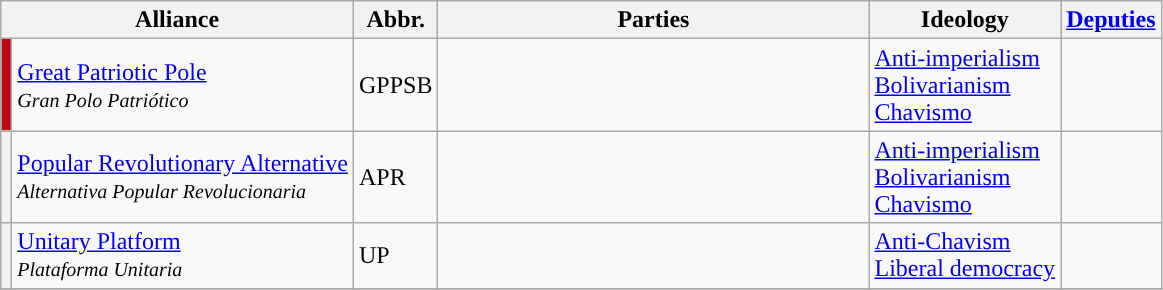<table class="wikitable sortable">
<tr>
<th colspan=2>Alliance</th>
<th>Abbr.</th>
<th width=280em>Parties</th>
<th>Ideology</th>
<th><a href='#'>Deputies</a></th>
</tr>
<tr>
<th style="background-color:#C10712"></th>
<td><a href='#'>Great Patriotic Pole</a><br><small><em>Gran Polo Patriótico</em></small></td>
<td>GPPSB</td>
<td></td>
<td><a href='#'>Anti-imperialism</a><br><a href='#'>Bolivarianism</a><br><a href='#'>Chavismo</a></td>
<td></td>
</tr>
<tr>
<th style="background-color: "></th>
<td><a href='#'>Popular Revolutionary Alternative</a><br><small><em>Alternativa Popular Revolucionaria</em></small></td>
<td>APR</td>
<td></td>
<td><a href='#'>Anti-imperialism</a><br><a href='#'>Bolivarianism</a><br><a href='#'>Chavismo</a></td>
<td></td>
</tr>
<tr>
<th style="background-color: "></th>
<td><a href='#'>Unitary Platform</a><br><small><em>Plataforma Unitaria</em></small></td>
<td>UP</td>
<td></td>
<td><a href='#'>Anti-Chavism</a><br><a href='#'>Liberal democracy</a></td>
<td></td>
</tr>
<tr>
</tr>
</table>
